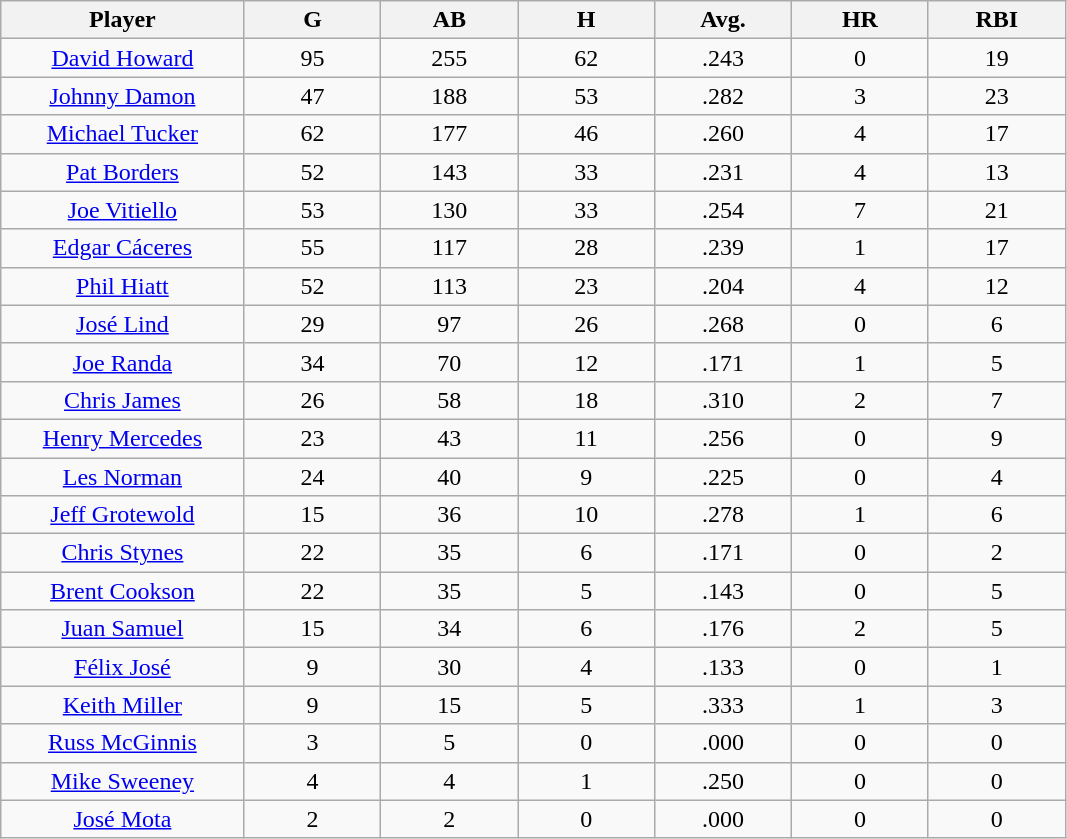<table class="wikitable sortable">
<tr>
<th bgcolor="#DDDDFF" width="16%">Player</th>
<th bgcolor="#DDDDFF" width="9%">G</th>
<th bgcolor="#DDDDFF" width="9%">AB</th>
<th bgcolor="#DDDDFF" width="9%">H</th>
<th bgcolor="#DDDDFF" width="9%">Avg.</th>
<th bgcolor="#DDDDFF" width="9%">HR</th>
<th bgcolor="#DDDDFF" width="9%">RBI</th>
</tr>
<tr align="center">
<td><a href='#'>David Howard</a></td>
<td>95</td>
<td>255</td>
<td>62</td>
<td>.243</td>
<td>0</td>
<td>19</td>
</tr>
<tr align=center>
<td><a href='#'>Johnny Damon</a></td>
<td>47</td>
<td>188</td>
<td>53</td>
<td>.282</td>
<td>3</td>
<td>23</td>
</tr>
<tr align=center>
<td><a href='#'>Michael Tucker</a></td>
<td>62</td>
<td>177</td>
<td>46</td>
<td>.260</td>
<td>4</td>
<td>17</td>
</tr>
<tr align=center>
<td><a href='#'>Pat Borders</a></td>
<td>52</td>
<td>143</td>
<td>33</td>
<td>.231</td>
<td>4</td>
<td>13</td>
</tr>
<tr align=center>
<td><a href='#'>Joe Vitiello</a></td>
<td>53</td>
<td>130</td>
<td>33</td>
<td>.254</td>
<td>7</td>
<td>21</td>
</tr>
<tr align=center>
<td><a href='#'>Edgar Cáceres</a></td>
<td>55</td>
<td>117</td>
<td>28</td>
<td>.239</td>
<td>1</td>
<td>17</td>
</tr>
<tr align=center>
<td><a href='#'>Phil Hiatt</a></td>
<td>52</td>
<td>113</td>
<td>23</td>
<td>.204</td>
<td>4</td>
<td>12</td>
</tr>
<tr align=center>
<td><a href='#'>José Lind</a></td>
<td>29</td>
<td>97</td>
<td>26</td>
<td>.268</td>
<td>0</td>
<td>6</td>
</tr>
<tr align=center>
<td><a href='#'>Joe Randa</a></td>
<td>34</td>
<td>70</td>
<td>12</td>
<td>.171</td>
<td>1</td>
<td>5</td>
</tr>
<tr align=center>
<td><a href='#'>Chris James</a></td>
<td>26</td>
<td>58</td>
<td>18</td>
<td>.310</td>
<td>2</td>
<td>7</td>
</tr>
<tr align=center>
<td><a href='#'>Henry Mercedes</a></td>
<td>23</td>
<td>43</td>
<td>11</td>
<td>.256</td>
<td>0</td>
<td>9</td>
</tr>
<tr align=center>
<td><a href='#'>Les Norman</a></td>
<td>24</td>
<td>40</td>
<td>9</td>
<td>.225</td>
<td>0</td>
<td>4</td>
</tr>
<tr align=center>
<td><a href='#'>Jeff Grotewold</a></td>
<td>15</td>
<td>36</td>
<td>10</td>
<td>.278</td>
<td>1</td>
<td>6</td>
</tr>
<tr align=center>
<td><a href='#'>Chris Stynes</a></td>
<td>22</td>
<td>35</td>
<td>6</td>
<td>.171</td>
<td>0</td>
<td>2</td>
</tr>
<tr align=center>
<td><a href='#'>Brent Cookson</a></td>
<td>22</td>
<td>35</td>
<td>5</td>
<td>.143</td>
<td>0</td>
<td>5</td>
</tr>
<tr align=center>
<td><a href='#'>Juan Samuel</a></td>
<td>15</td>
<td>34</td>
<td>6</td>
<td>.176</td>
<td>2</td>
<td>5</td>
</tr>
<tr align=center>
<td><a href='#'>Félix José</a></td>
<td>9</td>
<td>30</td>
<td>4</td>
<td>.133</td>
<td>0</td>
<td>1</td>
</tr>
<tr align=center>
<td><a href='#'>Keith Miller</a></td>
<td>9</td>
<td>15</td>
<td>5</td>
<td>.333</td>
<td>1</td>
<td>3</td>
</tr>
<tr align=center>
<td><a href='#'>Russ McGinnis</a></td>
<td>3</td>
<td>5</td>
<td>0</td>
<td>.000</td>
<td>0</td>
<td>0</td>
</tr>
<tr align=center>
<td><a href='#'>Mike Sweeney</a></td>
<td>4</td>
<td>4</td>
<td>1</td>
<td>.250</td>
<td>0</td>
<td>0</td>
</tr>
<tr align=center>
<td><a href='#'>José Mota</a></td>
<td>2</td>
<td>2</td>
<td>0</td>
<td>.000</td>
<td>0</td>
<td>0</td>
</tr>
</table>
